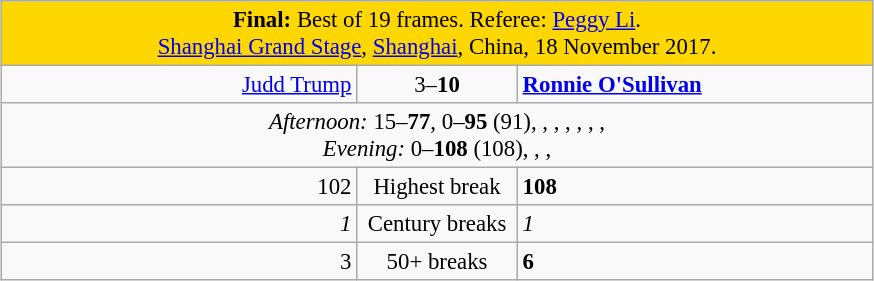<table class="wikitable" style="font-size: 95%; margin: 1em auto 1em auto;">
<tr>
<td colspan="3" align="center" bgcolor="#ffd700"><strong>Final:</strong> Best of 19 frames. Referee: <a href='#'>Peggy Li</a>. <br><a href='#'>Shanghai Grand Stage</a>, <a href='#'>Shanghai</a>, China, 18 November 2017.</td>
</tr>
<tr>
<td width="230" align="right"><a href='#'>Judd Trump</a><br></td>
<td width="100" align="center">3–<strong>10</strong></td>
<td width="230"><strong><a href='#'>Ronnie O'Sullivan</a></strong><br></td>
</tr>
<tr>
<td colspan="3" align="center" style="font-size: 100%"><em>Afternoon:</em> 15–<strong>77</strong>, 0–<strong>95</strong> (91), , , , , , ,  <br><em>Evening:</em> 0–<strong>108</strong> (108), , , </td>
</tr>
<tr>
<td align="right">102</td>
<td align="center">Highest break</td>
<td><strong>108</strong></td>
</tr>
<tr>
<td align="right"><em>1</em></td>
<td align="center">Century breaks</td>
<td><em>1</em></td>
</tr>
<tr>
<td align="right">3</td>
<td align="center">50+ breaks</td>
<td><strong>6</strong></td>
</tr>
</table>
